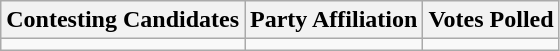<table class="wikitable sortable">
<tr>
<th>Contesting Candidates</th>
<th>Party Affiliation</th>
<th>Votes Polled</th>
</tr>
<tr>
<td></td>
<td></td>
<td></td>
</tr>
</table>
